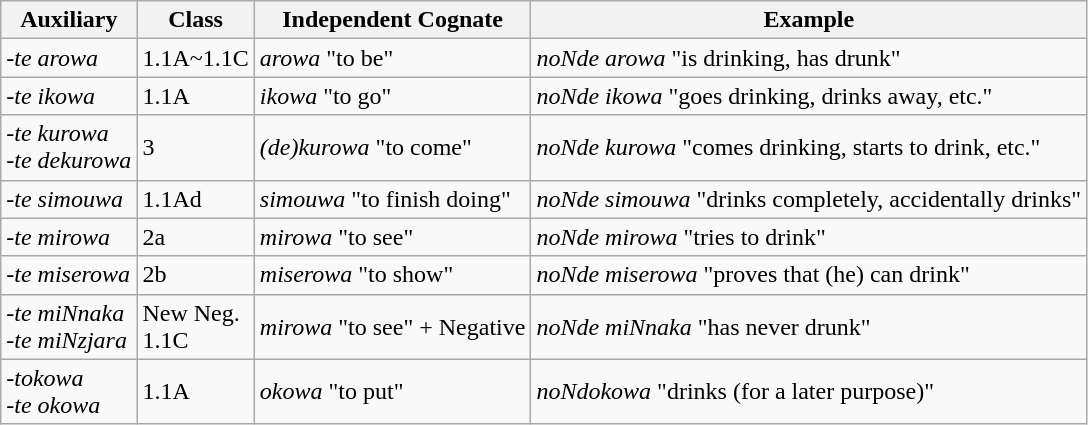<table class="wikitable">
<tr>
<th>Auxiliary</th>
<th>Class</th>
<th>Independent Cognate</th>
<th>Example</th>
</tr>
<tr>
<td><em>-te arowa</em></td>
<td>1.1A~1.1C</td>
<td><em>arowa</em> "to be"</td>
<td><em>noNde arowa</em> "is drinking, has drunk"</td>
</tr>
<tr>
<td><em>-te ikowa</em></td>
<td>1.1A</td>
<td><em>ikowa</em> "to go"</td>
<td><em>noNde ikowa</em> "goes drinking, drinks away, etc."</td>
</tr>
<tr>
<td><em>-te kurowa</em><br><em>-te dekurowa</em></td>
<td>3</td>
<td><em>(de)kurowa</em> "to come"</td>
<td><em>noNde kurowa</em> "comes drinking, starts to drink, etc."</td>
</tr>
<tr>
<td><em>-te simouwa</em></td>
<td>1.1Ad</td>
<td><em>simouwa</em> "to finish doing"</td>
<td><em>noNde simouwa</em> "drinks completely, accidentally drinks"</td>
</tr>
<tr>
<td><em>-te mirowa</em></td>
<td>2a</td>
<td><em>mirowa</em> "to see"</td>
<td><em>noNde mirowa</em> "tries to drink"</td>
</tr>
<tr>
<td><em>-te miserowa</em></td>
<td>2b</td>
<td><em>miserowa</em> "to show"</td>
<td><em>noNde miserowa</em> "proves that (he) can drink"</td>
</tr>
<tr>
<td><em>-te miNnaka</em><br><em>-te miNzjara</em></td>
<td>New Neg.<br>1.1C</td>
<td><em>mirowa</em> "to see" + Negative</td>
<td><em>noNde miNnaka</em> "has never drunk"</td>
</tr>
<tr>
<td><em>-tokowa</em><br><em>-te okowa</em></td>
<td>1.1A</td>
<td><em>okowa</em> "to put"</td>
<td><em>noNdokowa</em> "drinks (for a later purpose)"</td>
</tr>
</table>
